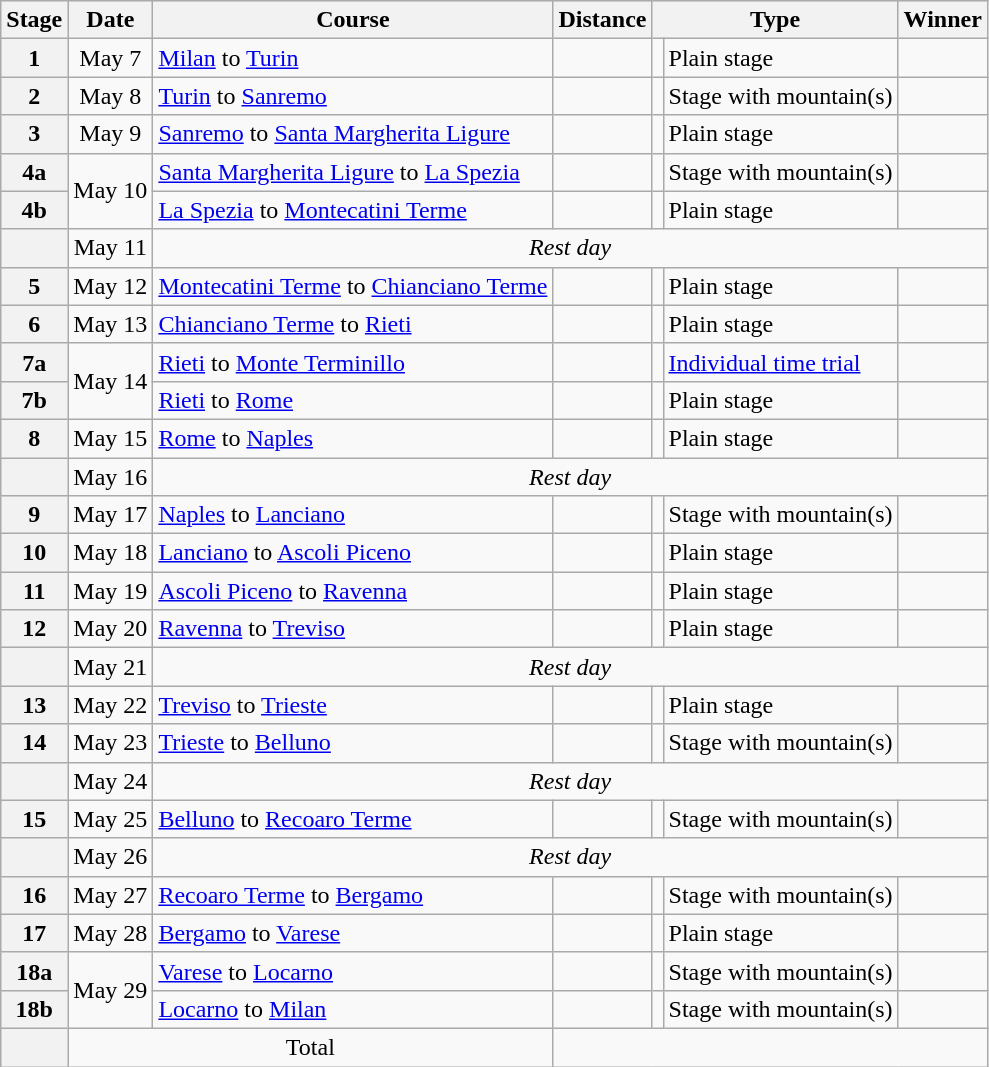<table class="wikitable">
<tr style="background:#efefef;">
<th>Stage</th>
<th>Date</th>
<th>Course</th>
<th>Distance</th>
<th colspan="2">Type</th>
<th>Winner</th>
</tr>
<tr>
<th style="text-align:center">1</th>
<td style="text-align:center;">May 7</td>
<td><a href='#'>Milan</a> to <a href='#'>Turin</a></td>
<td></td>
<td style="text-align:center;"></td>
<td>Plain stage</td>
<td></td>
</tr>
<tr>
<th style="text-align:center">2</th>
<td style="text-align:center;">May 8</td>
<td><a href='#'>Turin</a> to <a href='#'>Sanremo</a></td>
<td></td>
<td style="text-align:center;"></td>
<td>Stage with mountain(s)</td>
<td></td>
</tr>
<tr>
<th style="text-align:center">3</th>
<td style="text-align:center;">May 9</td>
<td><a href='#'>Sanremo</a> to <a href='#'>Santa Margherita Ligure</a></td>
<td></td>
<td style="text-align:center;"></td>
<td>Plain stage</td>
<td></td>
</tr>
<tr>
<th style="text-align:center">4a</th>
<td style="text-align:center;" rowspan="2">May 10</td>
<td><a href='#'>Santa Margherita Ligure</a> to <a href='#'>La Spezia</a></td>
<td></td>
<td style="text-align:center;"></td>
<td>Stage with mountain(s)</td>
<td></td>
</tr>
<tr>
<th style="text-align:center">4b</th>
<td><a href='#'>La Spezia</a> to <a href='#'>Montecatini Terme</a></td>
<td></td>
<td style="text-align:center;"></td>
<td>Plain stage</td>
<td></td>
</tr>
<tr>
<th></th>
<td style="text-align:center;">May 11</td>
<td colspan="6" style="text-align:center;"><em>Rest day</em></td>
</tr>
<tr>
<th style="text-align:center">5</th>
<td style="text-align:center;">May 12</td>
<td><a href='#'>Montecatini Terme</a> to <a href='#'>Chianciano Terme</a></td>
<td></td>
<td style="text-align:center;"></td>
<td>Plain stage</td>
<td></td>
</tr>
<tr>
<th style="text-align:center">6</th>
<td style="text-align:center;">May 13</td>
<td><a href='#'>Chianciano Terme</a> to <a href='#'>Rieti</a></td>
<td></td>
<td style="text-align:center;"></td>
<td>Plain stage</td>
<td></td>
</tr>
<tr>
<th style="text-align:center">7a</th>
<td style="text-align:center;" rowspan="2">May 14</td>
<td><a href='#'>Rieti</a> to <a href='#'>Monte Terminillo</a></td>
<td></td>
<td style="text-align:center;"></td>
<td><a href='#'>Individual time trial</a></td>
<td></td>
</tr>
<tr>
<th style="text-align:center">7b</th>
<td><a href='#'>Rieti</a> to <a href='#'>Rome</a></td>
<td></td>
<td style="text-align:center;"></td>
<td>Plain stage</td>
<td></td>
</tr>
<tr>
<th style="text-align:center">8</th>
<td style="text-align:center;">May 15</td>
<td><a href='#'>Rome</a> to <a href='#'>Naples</a></td>
<td></td>
<td style="text-align:center;"></td>
<td>Plain stage</td>
<td></td>
</tr>
<tr>
<th></th>
<td style="text-align:center;">May 16</td>
<td colspan="6" style="text-align:center;"><em>Rest day</em></td>
</tr>
<tr>
<th style="text-align:center">9</th>
<td style="text-align:center;">May 17</td>
<td><a href='#'>Naples</a> to <a href='#'>Lanciano</a></td>
<td></td>
<td style="text-align:center;"></td>
<td>Stage with mountain(s)</td>
<td></td>
</tr>
<tr>
<th style="text-align:center">10</th>
<td style="text-align:center;">May 18</td>
<td><a href='#'>Lanciano</a> to <a href='#'>Ascoli Piceno</a></td>
<td></td>
<td style="text-align:center;"></td>
<td>Plain stage</td>
<td></td>
</tr>
<tr>
<th style="text-align:center">11</th>
<td style="text-align:center;">May 19</td>
<td><a href='#'>Ascoli Piceno</a> to <a href='#'>Ravenna</a></td>
<td></td>
<td style="text-align:center;"></td>
<td>Plain stage</td>
<td></td>
</tr>
<tr>
<th style="text-align:center">12</th>
<td style="text-align:center;">May 20</td>
<td><a href='#'>Ravenna</a> to <a href='#'>Treviso</a></td>
<td></td>
<td style="text-align:center;"></td>
<td>Plain stage</td>
<td></td>
</tr>
<tr>
<th></th>
<td style="text-align:center;">May 21</td>
<td colspan="6" style="text-align:center;"><em>Rest day</em></td>
</tr>
<tr>
<th style="text-align:center">13</th>
<td style="text-align:center;">May 22</td>
<td><a href='#'>Treviso</a> to <a href='#'>Trieste</a></td>
<td></td>
<td style="text-align:center;"></td>
<td>Plain stage</td>
<td></td>
</tr>
<tr>
<th style="text-align:center">14</th>
<td style="text-align:center;">May 23</td>
<td><a href='#'>Trieste</a> to <a href='#'>Belluno</a></td>
<td></td>
<td style="text-align:center;"></td>
<td>Stage with mountain(s)</td>
<td></td>
</tr>
<tr>
<th></th>
<td style="text-align:center;">May 24</td>
<td colspan="6" style="text-align:center;"><em>Rest day</em></td>
</tr>
<tr>
<th style="text-align:center">15</th>
<td style="text-align:center;">May 25</td>
<td><a href='#'>Belluno</a> to <a href='#'>Recoaro Terme</a></td>
<td></td>
<td style="text-align:center;"></td>
<td>Stage with mountain(s)</td>
<td></td>
</tr>
<tr>
<th></th>
<td style="text-align:center;">May 26</td>
<td colspan="6" style="text-align:center;"><em>Rest day</em></td>
</tr>
<tr>
<th style="text-align:center">16</th>
<td style="text-align:center;">May 27</td>
<td><a href='#'>Recoaro Terme</a> to <a href='#'>Bergamo</a></td>
<td></td>
<td style="text-align:center;"></td>
<td>Stage with mountain(s)</td>
<td></td>
</tr>
<tr>
<th style="text-align:center">17</th>
<td style="text-align:center;">May 28</td>
<td><a href='#'>Bergamo</a> to <a href='#'>Varese</a></td>
<td></td>
<td style="text-align:center;"></td>
<td>Plain stage</td>
<td></td>
</tr>
<tr>
<th style="text-align:center">18a</th>
<td style="text-align:center;" rowspan="2">May 29</td>
<td><a href='#'>Varese</a> to <a href='#'>Locarno</a></td>
<td></td>
<td style="text-align:center;"></td>
<td>Stage with mountain(s)</td>
<td></td>
</tr>
<tr>
<th style="text-align:center">18b</th>
<td><a href='#'>Locarno</a> to <a href='#'>Milan</a></td>
<td></td>
<td style="text-align:center;"></td>
<td>Stage with mountain(s)</td>
<td></td>
</tr>
<tr>
<th></th>
<td colspan="2" style="text-align:center;">Total</td>
<td colspan="5" style="text-align:center;"></td>
</tr>
</table>
